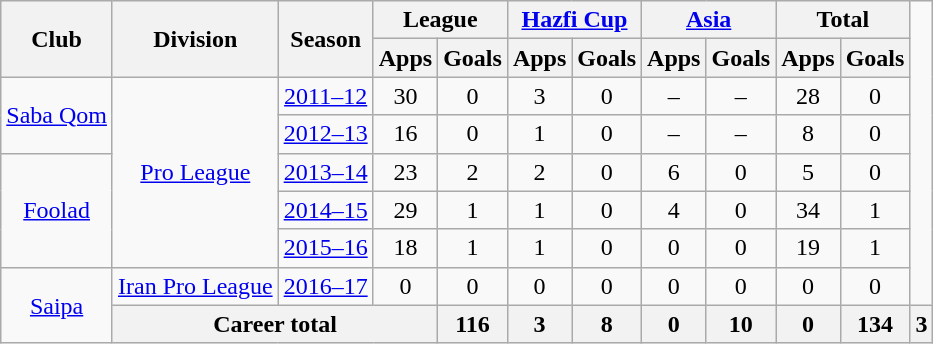<table class="wikitable" style="text-align: center;">
<tr>
<th rowspan="2">Club</th>
<th rowspan="2">Division</th>
<th rowspan="2">Season</th>
<th colspan="2">League</th>
<th colspan="2"><a href='#'>Hazfi Cup</a></th>
<th colspan="2"><a href='#'>Asia</a></th>
<th colspan="2">Total</th>
</tr>
<tr>
<th>Apps</th>
<th>Goals</th>
<th>Apps</th>
<th>Goals</th>
<th>Apps</th>
<th>Goals</th>
<th>Apps</th>
<th>Goals</th>
</tr>
<tr>
<td rowspan="2"><a href='#'>Saba Qom</a></td>
<td rowspan="5"><a href='#'>Pro League</a></td>
<td><a href='#'>2011–12</a></td>
<td>30</td>
<td>0</td>
<td>3</td>
<td>0</td>
<td>–</td>
<td>–</td>
<td>28</td>
<td>0</td>
</tr>
<tr>
<td><a href='#'>2012–13</a></td>
<td>16</td>
<td>0</td>
<td>1</td>
<td>0</td>
<td>–</td>
<td>–</td>
<td>8</td>
<td>0</td>
</tr>
<tr>
<td rowspan="3"><a href='#'>Foolad</a></td>
<td><a href='#'>2013–14</a></td>
<td>23</td>
<td>2</td>
<td>2</td>
<td>0</td>
<td>6</td>
<td>0</td>
<td>5</td>
<td>0</td>
</tr>
<tr>
<td><a href='#'>2014–15</a></td>
<td>29</td>
<td>1</td>
<td>1</td>
<td>0</td>
<td>4</td>
<td>0</td>
<td>34</td>
<td>1</td>
</tr>
<tr>
<td><a href='#'>2015–16</a></td>
<td>18</td>
<td>1</td>
<td>1</td>
<td>0</td>
<td>0</td>
<td>0</td>
<td>19</td>
<td>1</td>
</tr>
<tr>
<td rowspan="3"><a href='#'>Saipa</a></td>
<td><a href='#'>Iran Pro League</a></td>
<td><a href='#'>2016–17</a></td>
<td>0</td>
<td>0</td>
<td>0</td>
<td>0</td>
<td>0</td>
<td>0</td>
<td>0</td>
<td>0</td>
</tr>
<tr>
<th colspan=3>Career total</th>
<th>116</th>
<th>3</th>
<th>8</th>
<th>0</th>
<th>10</th>
<th>0</th>
<th>134</th>
<th>3</th>
</tr>
</table>
